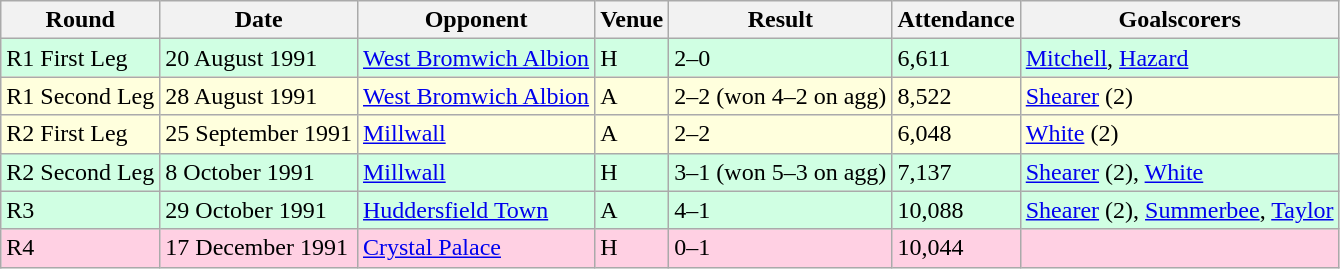<table class="wikitable">
<tr>
<th>Round</th>
<th>Date</th>
<th>Opponent</th>
<th>Venue</th>
<th>Result</th>
<th>Attendance</th>
<th>Goalscorers</th>
</tr>
<tr style="background-color: #d0ffe3;">
<td>R1 First Leg</td>
<td>20 August 1991</td>
<td><a href='#'>West Bromwich Albion</a></td>
<td>H</td>
<td>2–0</td>
<td>6,611</td>
<td><a href='#'>Mitchell</a>, <a href='#'>Hazard</a></td>
</tr>
<tr style="background-color: #ffffdd;">
<td>R1 Second Leg</td>
<td>28 August 1991</td>
<td><a href='#'>West Bromwich Albion</a></td>
<td>A</td>
<td>2–2 (won 4–2 on agg)</td>
<td>8,522</td>
<td><a href='#'>Shearer</a> (2)</td>
</tr>
<tr style="background-color: #ffffdd;">
<td>R2 First Leg</td>
<td>25 September 1991</td>
<td><a href='#'>Millwall</a></td>
<td>A</td>
<td>2–2</td>
<td>6,048</td>
<td><a href='#'>White</a> (2)</td>
</tr>
<tr style="background-color: #d0ffe3;">
<td>R2 Second Leg</td>
<td>8 October 1991</td>
<td><a href='#'>Millwall</a></td>
<td>H</td>
<td>3–1 (won 5–3 on agg)</td>
<td>7,137</td>
<td><a href='#'>Shearer</a> (2), <a href='#'>White</a></td>
</tr>
<tr style="background-color: #d0ffe3;">
<td>R3</td>
<td>29 October 1991</td>
<td><a href='#'>Huddersfield Town</a></td>
<td>A</td>
<td>4–1</td>
<td>10,088</td>
<td><a href='#'>Shearer</a> (2), <a href='#'>Summerbee</a>, <a href='#'>Taylor</a></td>
</tr>
<tr style="background-color: #ffd0e3;">
<td>R4</td>
<td>17 December 1991</td>
<td><a href='#'>Crystal Palace</a></td>
<td>H</td>
<td>0–1</td>
<td>10,044</td>
<td></td>
</tr>
</table>
